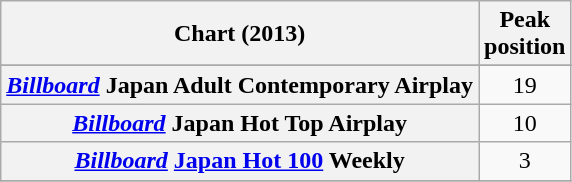<table class="wikitable sortable plainrowheaders" style="text-align:center;">
<tr>
<th scope="col">Chart (2013)</th>
<th scope="col">Peak<br>position</th>
</tr>
<tr>
</tr>
<tr>
<th scope="row"><em><a href='#'>Billboard</a></em> Japan Adult Contemporary Airplay</th>
<td>19</td>
</tr>
<tr>
<th scope="row"><em><a href='#'>Billboard</a></em> Japan Hot Top Airplay</th>
<td>10</td>
</tr>
<tr>
<th scope="row"><em><a href='#'>Billboard</a></em> <a href='#'>Japan Hot 100</a> Weekly</th>
<td>3</td>
</tr>
<tr>
</tr>
</table>
